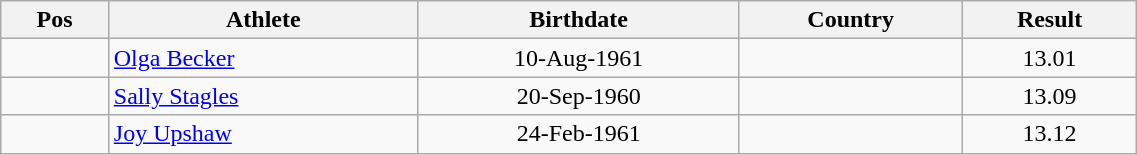<table class="wikitable"  style="text-align:center; width:60%;">
<tr>
<th>Pos</th>
<th>Athlete</th>
<th>Birthdate</th>
<th>Country</th>
<th>Result</th>
</tr>
<tr>
<td align=center></td>
<td align=left><a href='#'>Olga Becker</a></td>
<td>10-Aug-1961</td>
<td align=left></td>
<td>13.01</td>
</tr>
<tr>
<td align=center></td>
<td align=left><a href='#'>Sally Stagles</a></td>
<td>20-Sep-1960</td>
<td align=left></td>
<td>13.09</td>
</tr>
<tr>
<td align=center></td>
<td align=left><a href='#'>Joy Upshaw</a></td>
<td>24-Feb-1961</td>
<td align=left></td>
<td>13.12</td>
</tr>
</table>
